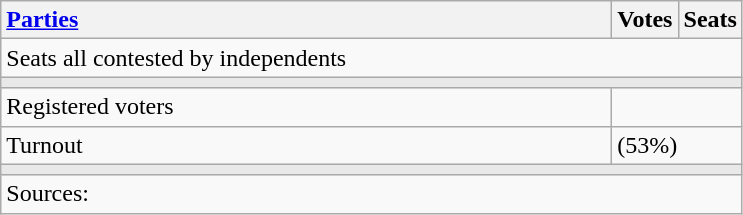<table class="wikitable">
<tr>
<th style="text-align:left;vertical-align:top;" width=400><a href='#'>Parties</a></th>
<th>Votes</th>
<th>Seats</th>
</tr>
<tr>
<td style="text-align:left;" colspan="3">Seats all contested by independents</td>
</tr>
<tr>
<td colspan="3" style="background-color:#E9E9E9"></td>
</tr>
<tr>
<td style="text-align:left;">Registered voters</td>
<td colspan="2" style="text-align:left;"></td>
</tr>
<tr>
<td style="text-align:left;">Turnout</td>
<td colspan="2" style="text-align:left;"> (53%)</td>
</tr>
<tr>
<td colspan="3" style="background-color:#E9E9E9"></td>
</tr>
<tr>
<td colspan="3" style="text-align:left;">Sources:</td>
</tr>
</table>
